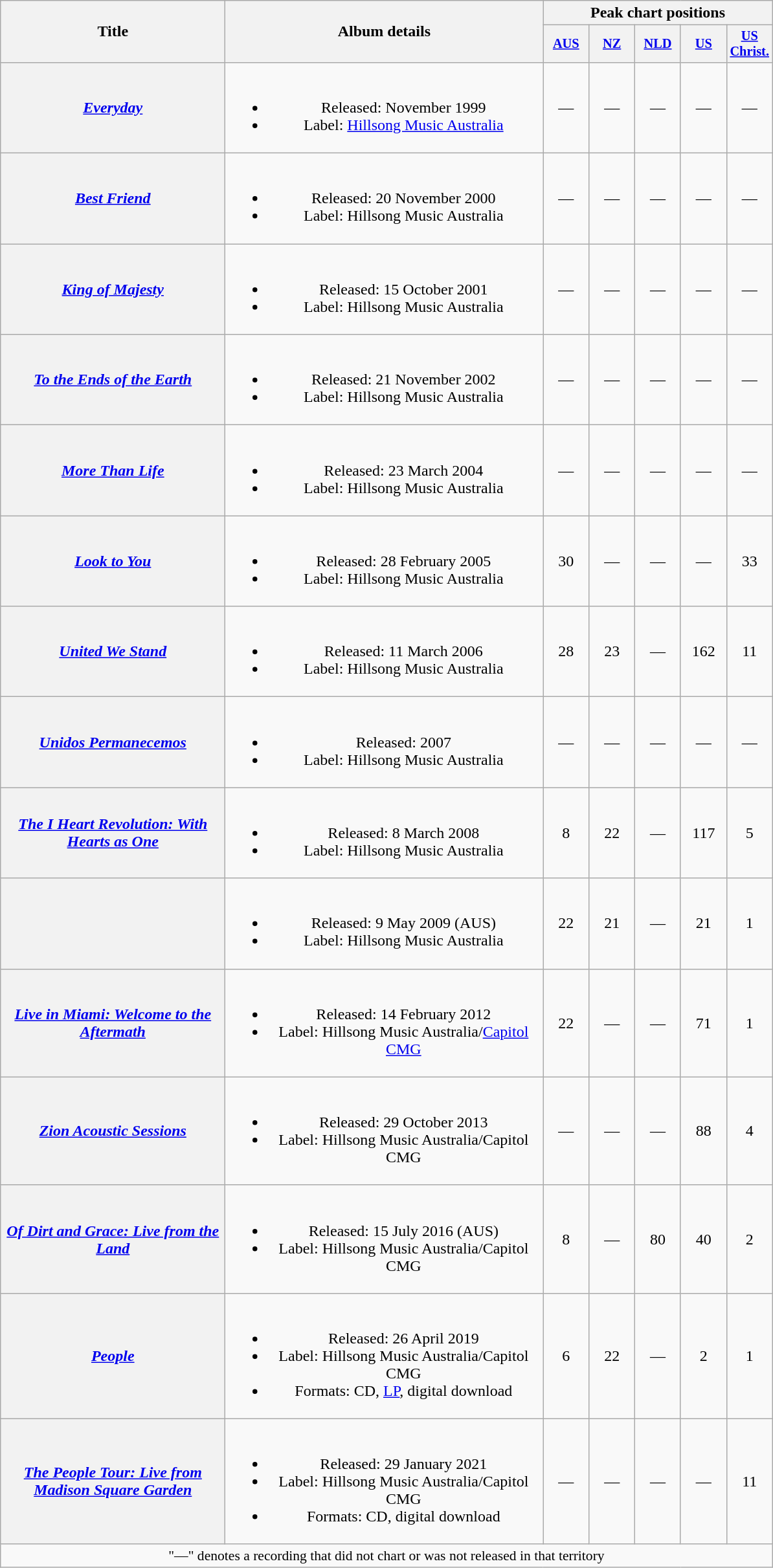<table class="wikitable plainrowheaders" style="text-align:center;">
<tr>
<th scope="col" rowspan="2" style="width:14em;">Title</th>
<th scope="col" rowspan="2" style="width:20em;">Album details</th>
<th scope="col" colspan="7">Peak chart positions</th>
</tr>
<tr>
<th scope="col" style="width:3em;font-size:85%;"><a href='#'>AUS</a><br></th>
<th scope="col" style="width:3em;font-size:85%;"><a href='#'>NZ</a><br></th>
<th scope="col" style="width:3em;font-size:85%;"><a href='#'>NLD</a><br></th>
<th scope="col" style="width:3em;font-size:85%;"><a href='#'>US</a><br></th>
<th scope="col" style="width:3em;font-size:85%;"><a href='#'>US<br>Christ.</a><br></th>
</tr>
<tr>
<th scope="row"><em><a href='#'>Everyday</a></em></th>
<td><br><ul><li>Released: November 1999</li><li>Label: <a href='#'>Hillsong Music Australia</a></li></ul></td>
<td>—</td>
<td>—</td>
<td>—</td>
<td>—</td>
<td>—</td>
</tr>
<tr>
<th scope="row"><em><a href='#'>Best Friend</a></em></th>
<td><br><ul><li>Released: 20 November 2000</li><li>Label: Hillsong Music Australia</li></ul></td>
<td>—</td>
<td>—</td>
<td>—</td>
<td>—</td>
<td>—</td>
</tr>
<tr>
<th scope="row"><em><a href='#'>King of Majesty</a></em></th>
<td><br><ul><li>Released: 15 October 2001</li><li>Label: Hillsong Music Australia</li></ul></td>
<td>—</td>
<td>—</td>
<td>—</td>
<td>—</td>
<td>—</td>
</tr>
<tr>
<th scope="row"><em><a href='#'>To the Ends of the Earth</a></em></th>
<td><br><ul><li>Released: 21 November 2002</li><li>Label: Hillsong Music Australia</li></ul></td>
<td>—</td>
<td>—</td>
<td>—</td>
<td>—</td>
<td>—</td>
</tr>
<tr>
<th scope="row"><em><a href='#'>More Than Life</a></em></th>
<td><br><ul><li>Released: 23 March 2004</li><li>Label: Hillsong Music Australia</li></ul></td>
<td>—</td>
<td>—</td>
<td>—</td>
<td>—</td>
<td>—</td>
</tr>
<tr>
<th scope="row"><em><a href='#'>Look to You</a></em></th>
<td><br><ul><li>Released: 28 February 2005</li><li>Label: Hillsong Music Australia</li></ul></td>
<td>30</td>
<td>—</td>
<td>—</td>
<td>—</td>
<td>33</td>
</tr>
<tr>
<th scope="row"><em><a href='#'>United We Stand</a></em></th>
<td><br><ul><li>Released: 11 March 2006</li><li>Label: Hillsong Music Australia</li></ul></td>
<td>28</td>
<td>23</td>
<td>—</td>
<td>162</td>
<td>11</td>
</tr>
<tr>
<th scope="row"><em><a href='#'>Unidos Permanecemos</a></em></th>
<td><br><ul><li>Released: 2007</li><li>Label: Hillsong Music Australia</li></ul></td>
<td>—</td>
<td>—</td>
<td>—</td>
<td>—</td>
<td>—</td>
</tr>
<tr>
<th scope="row"><em><a href='#'>The I Heart Revolution: With Hearts as One</a></em></th>
<td><br><ul><li>Released: 8 March 2008</li><li>Label: Hillsong Music Australia</li></ul></td>
<td>8</td>
<td>22</td>
<td>—</td>
<td>117</td>
<td>5</td>
</tr>
<tr>
<th scope="row"><em><a href='#'></a></em></th>
<td><br><ul><li>Released: 9 May 2009 (AUS)</li><li>Label: Hillsong Music Australia</li></ul></td>
<td>22</td>
<td>21</td>
<td>—</td>
<td>21</td>
<td>1</td>
</tr>
<tr>
<th scope="row"><em><a href='#'>Live in Miami: Welcome to the Aftermath</a></em></th>
<td><br><ul><li>Released: 14 February 2012</li><li>Label: Hillsong Music Australia/<a href='#'>Capitol CMG</a></li></ul></td>
<td>22</td>
<td>—</td>
<td>—</td>
<td>71</td>
<td>1</td>
</tr>
<tr>
<th scope="row"><em><a href='#'>Zion Acoustic Sessions</a></em></th>
<td><br><ul><li>Released: 29 October 2013</li><li>Label: Hillsong Music Australia/Capitol CMG</li></ul></td>
<td>—</td>
<td>—</td>
<td>—</td>
<td>88</td>
<td>4</td>
</tr>
<tr>
<th scope="row"><em><a href='#'>Of Dirt and Grace: Live from the Land</a></em></th>
<td><br><ul><li>Released: 15 July 2016 (AUS)</li><li>Label: Hillsong Music Australia/Capitol CMG</li></ul></td>
<td>8</td>
<td>—</td>
<td>80</td>
<td>40</td>
<td>2</td>
</tr>
<tr>
<th scope="row"><em><a href='#'>People</a></em></th>
<td><br><ul><li>Released: 26 April 2019</li><li>Label: Hillsong Music Australia/Capitol CMG</li><li>Formats: CD, <a href='#'>LP</a>, digital download</li></ul></td>
<td>6<br></td>
<td>22<br></td>
<td>—</td>
<td>2<br></td>
<td>1</td>
</tr>
<tr>
<th scope="row"><em><a href='#'>The People Tour: Live from Madison Square Garden</a></em></th>
<td><br><ul><li>Released: 29 January 2021</li><li>Label: Hillsong Music Australia/Capitol CMG</li><li>Formats: CD, digital download</li></ul></td>
<td>—</td>
<td>—</td>
<td>—</td>
<td>—</td>
<td>11</td>
</tr>
<tr>
<td colspan="15" style="font-size:90%">"—" denotes a recording that did not chart or was not released in that territory</td>
</tr>
</table>
